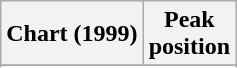<table class="wikitable sortable plainrowheaders" style="text-align:center">
<tr>
<th scope="col">Chart (1999)</th>
<th scope="col">Peak<br>position</th>
</tr>
<tr>
</tr>
<tr>
</tr>
</table>
